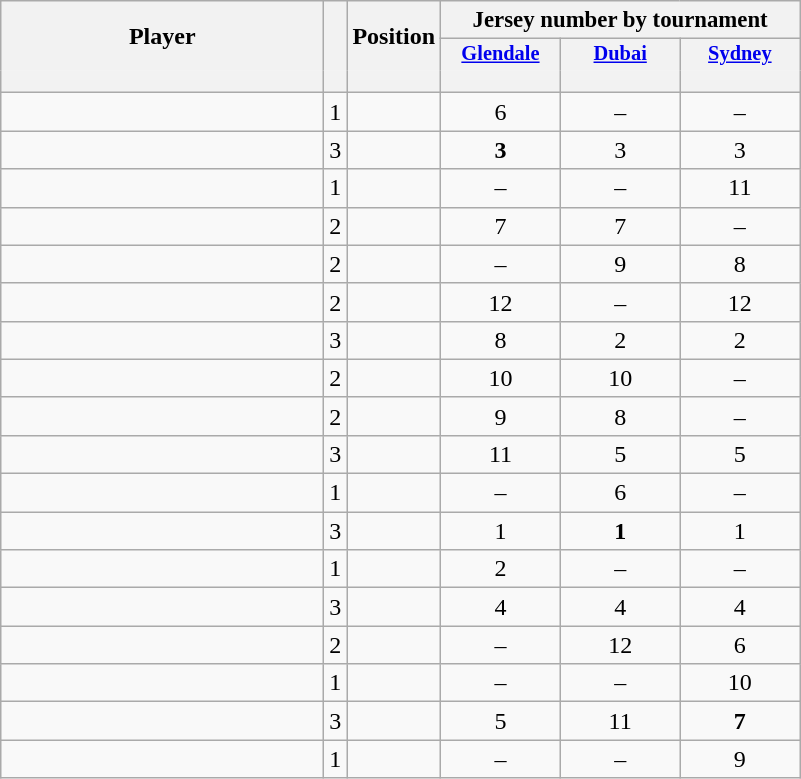<table class="wikitable sortable" style="text-align:center;">
<tr>
<th rowspan=2 style="border-bottom:0; width:13em;">Player</th>
<th rowspan=2 style="border-bottom:0;"></th>
<th rowspan=2 style="border-bottom:0;">Position</th>
<th colspan=8 style="font-size:95%;">Jersey number by tournament</th>
</tr>
<tr>
<th style="vertical-align:top;width:5.5em;border-bottom:1px solid transparent;padding:2px;font-size:85%;"><a href='#'>Glendale</a></th>
<th style="vertical-align:top;width:5.5em;border-bottom:1px solid transparent;padding:2px;font-size:85%;"><a href='#'>Dubai</a></th>
<th style="vertical-align:top;width:5.5em;border-bottom:1px solid transparent;padding:2px;font-size:85%;"><a href='#'>Sydney</a></th>
</tr>
<tr style="line-height:8px;">
<th style="border-top:1px solid transparent;"></th>
<th style="border-top:1px solid transparent;"> </th>
<th style="border-top:1px solid transparent;"> </th>
<th data-sort-type="number" style="border-top:1px solid transparent;"></th>
<th data-sort-type="number" style="border-top:1px solid transparent;"></th>
<th data-sort-type="number" style="border-top:1px solid transparent;"></th>
</tr>
<tr>
<td align=left></td>
<td>1</td>
<td></td>
<td>6</td>
<td>–</td>
<td>–</td>
</tr>
<tr>
<td align=left></td>
<td>3</td>
<td></td>
<td><strong>3</strong></td>
<td>3</td>
<td>3</td>
</tr>
<tr>
<td align=left></td>
<td>1</td>
<td></td>
<td>–</td>
<td>–</td>
<td>11</td>
</tr>
<tr>
<td align=left></td>
<td>2</td>
<td></td>
<td>7</td>
<td>7</td>
<td>–</td>
</tr>
<tr>
<td align=left></td>
<td>2</td>
<td></td>
<td>–</td>
<td>9</td>
<td>8</td>
</tr>
<tr>
<td align=left></td>
<td>2</td>
<td></td>
<td>12</td>
<td>–</td>
<td>12</td>
</tr>
<tr>
<td align=left></td>
<td>3</td>
<td></td>
<td>8</td>
<td>2</td>
<td>2</td>
</tr>
<tr>
<td align=left></td>
<td>2</td>
<td></td>
<td>10</td>
<td>10</td>
<td>–</td>
</tr>
<tr>
<td align=left></td>
<td>2</td>
<td></td>
<td>9</td>
<td>8</td>
<td>–</td>
</tr>
<tr>
<td align=left></td>
<td>3</td>
<td></td>
<td>11</td>
<td>5</td>
<td>5</td>
</tr>
<tr>
<td align=left></td>
<td>1</td>
<td></td>
<td>–</td>
<td>6</td>
<td>–</td>
</tr>
<tr>
<td align=left></td>
<td>3</td>
<td></td>
<td>1</td>
<td><strong>1</strong></td>
<td>1</td>
</tr>
<tr>
<td align=left></td>
<td>1</td>
<td></td>
<td>2</td>
<td>–</td>
<td>–</td>
</tr>
<tr>
<td align=left></td>
<td>3</td>
<td></td>
<td>4</td>
<td>4</td>
<td>4</td>
</tr>
<tr>
<td align=left></td>
<td>2</td>
<td></td>
<td>–</td>
<td>12</td>
<td>6</td>
</tr>
<tr>
<td align=left></td>
<td>1</td>
<td></td>
<td>–</td>
<td>–</td>
<td>10</td>
</tr>
<tr>
<td align=left></td>
<td>3</td>
<td></td>
<td>5</td>
<td>11</td>
<td><strong>7</strong></td>
</tr>
<tr>
<td align=left></td>
<td>1</td>
<td></td>
<td>–</td>
<td>–</td>
<td>9</td>
</tr>
</table>
